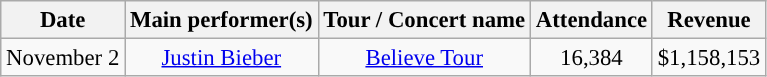<table class="wikitable"  style="text-align:center; font-size:95%;">
<tr>
<th style="text-align:center;">Date</th>
<th style="text-align:center;">Main performer(s)</th>
<th style="text-align:center;">Tour / Concert name</th>
<th style="text-align:center;">Attendance</th>
<th style="text-align:center;">Revenue</th>
</tr>
<tr>
<td>November 2</td>
<td><a href='#'>Justin Bieber</a></td>
<td><a href='#'>Believe Tour</a></td>
<td>16,384</td>
<td>$1,158,153</td>
</tr>
</table>
